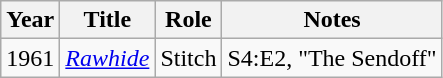<table class="wikitable">
<tr>
<th>Year</th>
<th>Title</th>
<th>Role</th>
<th>Notes</th>
</tr>
<tr>
<td>1961</td>
<td><em><a href='#'>Rawhide</a></em></td>
<td>Stitch</td>
<td>S4:E2, "The Sendoff"</td>
</tr>
</table>
